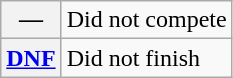<table class="wikitable">
<tr>
<th scope="row">—</th>
<td>Did not compete</td>
</tr>
<tr>
<th scope="row"><a href='#'>DNF</a></th>
<td>Did not finish</td>
</tr>
</table>
